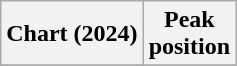<table class="wikitable sortable plainrowheaders" style="text-align:center">
<tr>
<th>Chart (2024)</th>
<th>Peak<br>position</th>
</tr>
<tr>
</tr>
</table>
